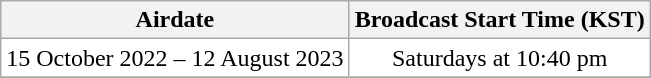<table class=wikitable style=text-align:center;background:#ffffff>
<tr>
<th>Airdate</th>
<th>Broadcast Start Time (KST)</th>
</tr>
<tr>
<td>15 October 2022 – 12 August 2023</td>
<td>Saturdays at 10:40 pm</td>
</tr>
<tr>
</tr>
</table>
